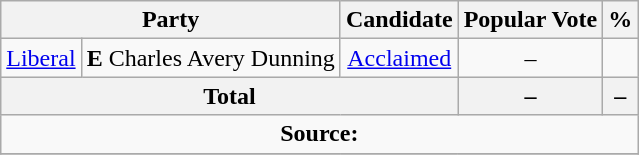<table class="wikitable">
<tr>
<th colspan="2">Party</th>
<th>Candidate</th>
<th>Popular Vote</th>
<th>%</th>
</tr>
<tr>
<td><a href='#'>Liberal</a></td>
<td><strong>E</strong> Charles Avery Dunning</td>
<td align=center><a href='#'>Acclaimed</a></td>
<td align=center>–</td>
</tr>
<tr>
<th colspan=3>Total</th>
<th>–</th>
<th>–</th>
</tr>
<tr>
<td align="center" colspan=5><strong>Source:</strong> </td>
</tr>
<tr>
</tr>
</table>
